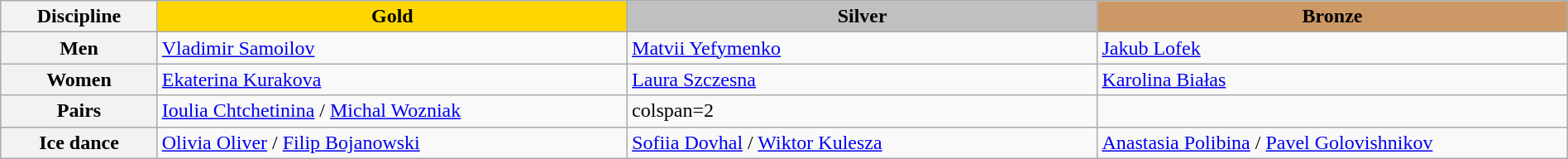<table class="wikitable unsortable" style="text-align:left; width:100%;">
<tr>
<th scope="col" style="width:10%">Discipline</th>
<td scope="col" style="text-align:center; width:30%; background:gold"><strong>Gold</strong></td>
<td scope="col" style="text-align:center; width:30%; background:silver"><strong>Silver</strong></td>
<td scope="col" style="text-align:center; width:30%; background:#c96"><strong>Bronze</strong></td>
</tr>
<tr>
<th scope=row">Men</th>
<td><a href='#'>Vladimir Samoilov</a></td>
<td><a href='#'>Matvii Yefymenko</a></td>
<td><a href='#'>Jakub Lofek</a></td>
</tr>
<tr>
<th scope=row">Women</th>
<td><a href='#'>Ekaterina Kurakova</a></td>
<td><a href='#'>Laura Szczesna</a></td>
<td><a href='#'>Karolina Białas</a></td>
</tr>
<tr>
<th scope=row">Pairs</th>
<td><a href='#'>Ioulia Chtchetinina</a> / <a href='#'>Michal Wozniak</a></td>
<td>colspan=2 </td>
</tr>
<tr>
<th scope=row">Ice dance</th>
<td><a href='#'>Olivia Oliver</a> / <a href='#'>Filip Bojanowski</a></td>
<td><a href='#'>Sofiia Dovhal</a> / <a href='#'>Wiktor Kulesza</a></td>
<td><a href='#'>Anastasia Polibina</a> / <a href='#'>Pavel Golovishnikov</a></td>
</tr>
</table>
